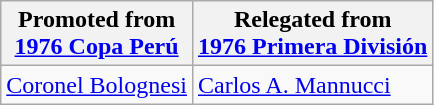<table class="wikitable">
<tr>
<th>Promoted from<br><a href='#'>1976 Copa Perú</a></th>
<th>Relegated from<br><a href='#'>1976 Primera División</a></th>
</tr>
<tr>
<td> <a href='#'>Coronel Bolognesi</a> </td>
<td> <a href='#'>Carlos A. Mannucci</a> </td>
</tr>
</table>
